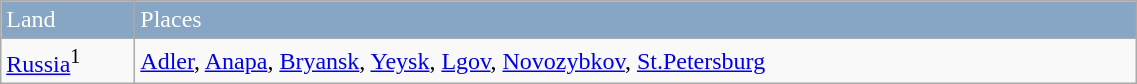<table class="wikitable standard" style="text-align:left;" width="60%">
<tr style="background:#87a5c4; color:white">
<td>Land</td>
<td>Places</td>
</tr>
<tr align=left>
<td><a href='#'>Russia</a><sup>1</sup></td>
<td><a href='#'>Adler</a>, <a href='#'>Anapa</a>, <a href='#'>Bryansk</a>, <a href='#'>Yeysk</a>, <a href='#'>Lgov</a>, <a href='#'>Novozybkov</a>, <a href='#'>St.Petersburg</a></td>
</tr>
</table>
